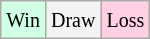<table class="wikitable">
<tr>
<td style="background-color: #d0ffe3;"><small>Win</small></td>
<td style="background-color: #f3f3f3;"><small>Draw</small></td>
<td style="background-color: #ffd0e3;"><small>Loss</small></td>
</tr>
</table>
